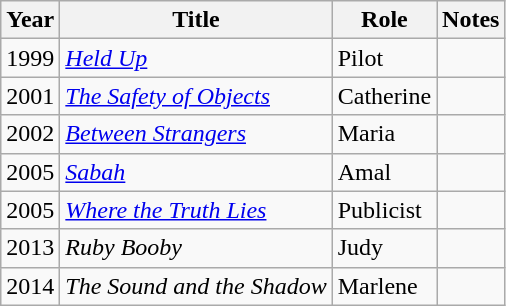<table class="wikitable sortable">
<tr>
<th>Year</th>
<th>Title</th>
<th>Role</th>
<th class="unsortable">Notes</th>
</tr>
<tr>
<td>1999</td>
<td><em><a href='#'>Held Up</a></em></td>
<td>Pilot</td>
<td></td>
</tr>
<tr>
<td>2001</td>
<td data-sort-value="Safety of Objects, The"><em><a href='#'>The Safety of Objects</a></em></td>
<td>Catherine</td>
<td></td>
</tr>
<tr>
<td>2002</td>
<td><em><a href='#'>Between Strangers</a></em></td>
<td>Maria</td>
<td></td>
</tr>
<tr>
<td>2005</td>
<td><a href='#'><em>Sabah</em></a></td>
<td>Amal</td>
<td></td>
</tr>
<tr>
<td>2005</td>
<td><em><a href='#'>Where the Truth Lies</a></em></td>
<td>Publicist</td>
<td></td>
</tr>
<tr>
<td>2013</td>
<td><em>Ruby Booby</em></td>
<td>Judy</td>
<td></td>
</tr>
<tr>
<td>2014</td>
<td data-sort-value="Sound and the Shadow, The"><em>The Sound and the Shadow</em></td>
<td>Marlene</td>
<td></td>
</tr>
</table>
